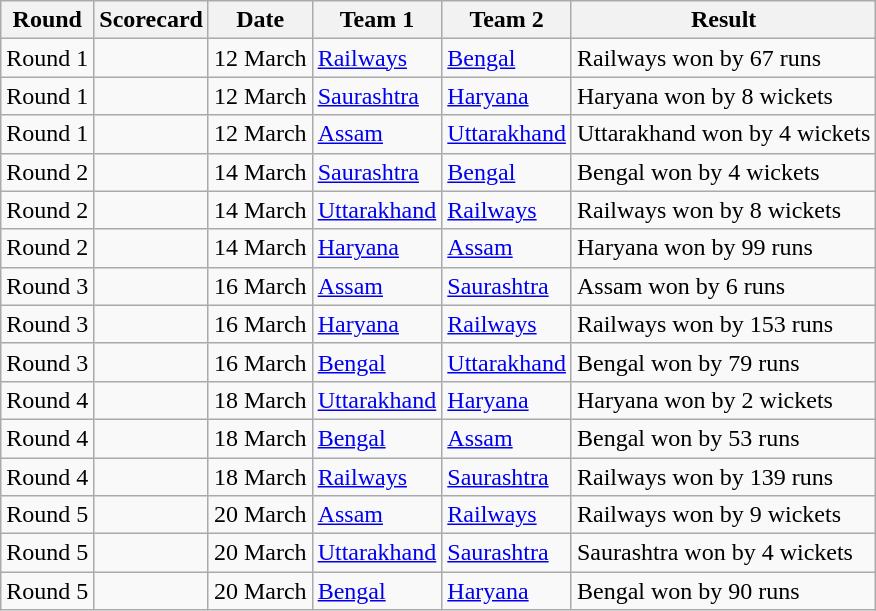<table class="wikitable collapsible sortable collapsed">
<tr>
<th>Round</th>
<th>Scorecard</th>
<th>Date</th>
<th>Team 1</th>
<th>Team 2</th>
<th>Result</th>
</tr>
<tr>
<td>Round 1</td>
<td></td>
<td>12 March</td>
<td><a href='#'>Railways</a></td>
<td><a href='#'>Bengal</a></td>
<td>Railways won by 67 runs</td>
</tr>
<tr>
<td>Round 1</td>
<td></td>
<td>12 March</td>
<td><a href='#'>Saurashtra</a></td>
<td><a href='#'>Haryana</a></td>
<td>Haryana won by 8 wickets</td>
</tr>
<tr>
<td>Round 1</td>
<td></td>
<td>12 March</td>
<td><a href='#'>Assam</a></td>
<td><a href='#'>Uttarakhand</a></td>
<td>Uttarakhand won by 4 wickets</td>
</tr>
<tr>
<td>Round 2</td>
<td></td>
<td>14 March</td>
<td><a href='#'>Saurashtra</a></td>
<td><a href='#'>Bengal</a></td>
<td>Bengal won by 4 wickets</td>
</tr>
<tr>
<td>Round 2</td>
<td></td>
<td>14 March</td>
<td><a href='#'>Uttarakhand</a></td>
<td><a href='#'>Railways</a></td>
<td>Railways won by 8 wickets</td>
</tr>
<tr>
<td>Round 2</td>
<td></td>
<td>14 March</td>
<td><a href='#'>Haryana</a></td>
<td><a href='#'>Assam</a></td>
<td>Haryana won by 99 runs</td>
</tr>
<tr>
<td>Round 3</td>
<td></td>
<td>16 March</td>
<td><a href='#'>Assam</a></td>
<td><a href='#'>Saurashtra</a></td>
<td>Assam won by 6 runs</td>
</tr>
<tr>
<td>Round 3</td>
<td></td>
<td>16 March</td>
<td><a href='#'>Haryana</a></td>
<td><a href='#'>Railways</a></td>
<td>Railways won by 153 runs</td>
</tr>
<tr>
<td>Round 3</td>
<td></td>
<td>16 March</td>
<td><a href='#'>Bengal</a></td>
<td><a href='#'>Uttarakhand</a></td>
<td>Bengal won by 79 runs</td>
</tr>
<tr>
<td>Round 4</td>
<td></td>
<td>18 March</td>
<td><a href='#'>Uttarakhand</a></td>
<td><a href='#'>Haryana</a></td>
<td>Haryana won by 2 wickets</td>
</tr>
<tr>
<td>Round 4</td>
<td></td>
<td>18 March</td>
<td><a href='#'>Bengal</a></td>
<td><a href='#'>Assam</a></td>
<td>Bengal won by 53 runs</td>
</tr>
<tr>
<td>Round 4</td>
<td></td>
<td>18 March</td>
<td><a href='#'>Railways</a></td>
<td><a href='#'>Saurashtra</a></td>
<td>Railways won by 139 runs</td>
</tr>
<tr>
<td>Round 5</td>
<td></td>
<td>20 March</td>
<td><a href='#'>Assam</a></td>
<td><a href='#'>Railways</a></td>
<td>Railways won by 9 wickets</td>
</tr>
<tr>
<td>Round 5</td>
<td></td>
<td>20 March</td>
<td><a href='#'>Uttarakhand</a></td>
<td><a href='#'>Saurashtra</a></td>
<td>Saurashtra won by 4 wickets</td>
</tr>
<tr>
<td>Round 5</td>
<td></td>
<td>20 March</td>
<td><a href='#'>Bengal</a></td>
<td><a href='#'>Haryana</a></td>
<td>Bengal won by 90 runs</td>
</tr>
</table>
